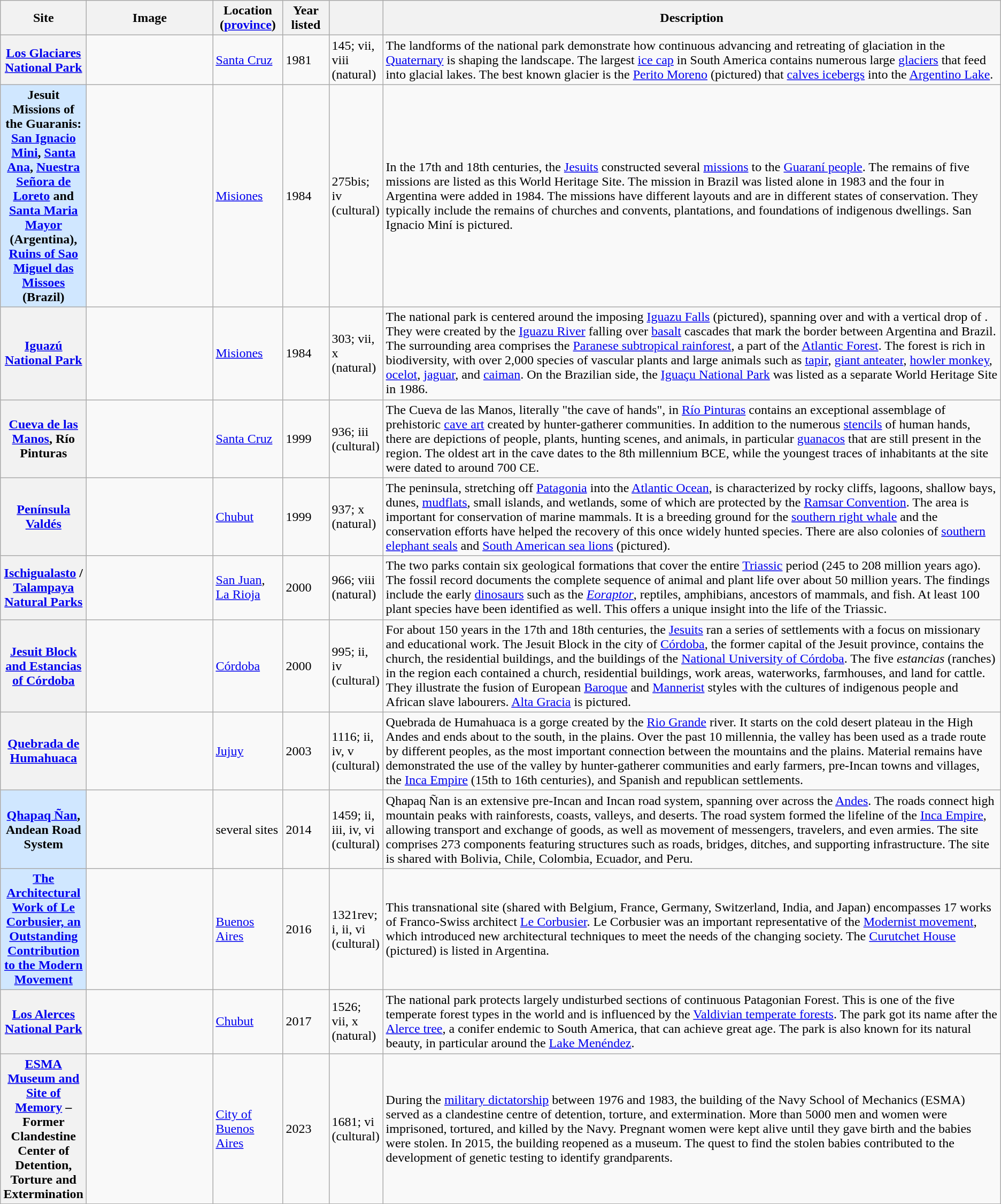<table class="wikitable sortable plainrowheaders">
<tr>
<th style="width:100px;" scope="col">Site</th>
<th class="unsortable"  style="width:150px;" scope="col">Image</th>
<th style="width:80px;" scope="col">Location (<a href='#'>province</a>)</th>
<th style="width:50px;" scope="col">Year listed</th>
<th style="width:60px;" scope="col" data-sort-type="number"></th>
<th scope="col" class="unsortable">Description</th>
</tr>
<tr>
<th scope=row><a href='#'>Los Glaciares National Park</a></th>
<td></td>
<td><a href='#'>Santa Cruz</a></td>
<td>1981</td>
<td>145; vii, viii (natural)</td>
<td>The landforms of the national park demonstrate how continuous advancing and retreating of glaciation in the <a href='#'>Quaternary</a> is shaping the landscape. The largest <a href='#'>ice cap</a> in South America contains numerous large <a href='#'>glaciers</a> that feed into glacial lakes. The best known glacier is the <a href='#'>Perito Moreno</a> (pictured) that <a href='#'>calves icebergs</a> into the <a href='#'>Argentino Lake</a>.</td>
</tr>
<tr>
<th scope="row" style="background:#D0E7FF;">Jesuit Missions of the Guaranis: <a href='#'>San Ignacio Mini</a>, <a href='#'>Santa Ana</a>, <a href='#'>Nuestra Señora de Loreto</a> and <a href='#'>Santa Maria Mayor</a> (Argentina), <a href='#'>Ruins of Sao Miguel das Missoes</a> (Brazil)</th>
<td></td>
<td><a href='#'>Misiones</a></td>
<td>1984</td>
<td>275bis; iv (cultural)</td>
<td>In the 17th and 18th centuries, the <a href='#'>Jesuits</a> constructed several <a href='#'>missions</a> to the <a href='#'>Guaraní people</a>. The remains of five missions are listed as this World Heritage Site. The mission in Brazil was listed alone in 1983 and the four in Argentina were added in 1984. The missions have different layouts and are in different states of conservation. They typically include the remains of churches and convents, plantations, and foundations of indigenous dwellings. San Ignacio Miní is pictured.</td>
</tr>
<tr>
<th scope=row><a href='#'>Iguazú National Park</a></th>
<td></td>
<td><a href='#'>Misiones</a></td>
<td>1984</td>
<td>303; vii, x (natural)</td>
<td>The national park is centered around the imposing <a href='#'>Iguazu Falls</a> (pictured), spanning over  and with a vertical drop of . They were created by the <a href='#'>Iguazu River</a> falling over <a href='#'>basalt</a> cascades that mark the border between Argentina and Brazil. The surrounding area comprises the <a href='#'>Paranese subtropical rainforest</a>, a part of the <a href='#'>Atlantic Forest</a>. The forest is rich in biodiversity, with over 2,000 species of vascular plants and large animals such as  <a href='#'>tapir</a>, <a href='#'>giant anteater</a>, <a href='#'>howler monkey</a>, <a href='#'>ocelot</a>, <a href='#'>jaguar</a>, and <a href='#'>caiman</a>. On the Brazilian side, the <a href='#'>Iguaçu National Park</a> was listed as a separate World Heritage Site in 1986.</td>
</tr>
<tr>
<th scope=row><a href='#'>Cueva de las Manos</a>, Río Pinturas</th>
<td></td>
<td><a href='#'>Santa Cruz</a></td>
<td>1999</td>
<td>936; iii (cultural)</td>
<td>The Cueva de las Manos, literally "the cave of hands", in <a href='#'>Río Pinturas</a> contains an exceptional assemblage of prehistoric <a href='#'>cave art</a> created by hunter-gatherer communities. In addition to the numerous <a href='#'>stencils</a> of human hands, there are depictions of people, plants, hunting scenes, and animals, in particular <a href='#'>guanacos</a> that are still present in the region. The oldest art in the cave dates to the 8th millennium BCE, while the youngest traces of inhabitants at the site were dated to around 700 CE.</td>
</tr>
<tr>
<th scope=row><a href='#'>Península Valdés</a></th>
<td></td>
<td><a href='#'>Chubut</a></td>
<td>1999</td>
<td>937; x (natural)</td>
<td>The peninsula, stretching off <a href='#'>Patagonia</a> into the <a href='#'>Atlantic Ocean</a>, is characterized by rocky cliffs, lagoons, shallow bays, dunes, <a href='#'>mudflats</a>, small islands, and wetlands, some of which are protected by the <a href='#'>Ramsar Convention</a>. The area is important for conservation of marine mammals. It is a breeding ground for the <a href='#'>southern right whale</a> and the conservation efforts have helped the recovery of this once widely hunted species. There are also colonies of <a href='#'>southern elephant seals</a> and <a href='#'>South American sea lions</a> (pictured).</td>
</tr>
<tr>
<th scope=row><a href='#'>Ischigualasto</a> / <a href='#'>Talampaya Natural Parks</a></th>
<td></td>
<td><a href='#'>San Juan</a>, <a href='#'>La Rioja</a></td>
<td>2000</td>
<td>966; viii (natural)</td>
<td>The two parks contain six geological formations that cover the entire <a href='#'>Triassic</a> period (245 to 208 million years ago). The fossil record documents the complete sequence of animal and plant life over about 50 million years. The findings include the early <a href='#'>dinosaurs</a> such as the <em><a href='#'>Eoraptor</a></em>, reptiles, amphibians, ancestors of mammals, and fish. At least 100 plant species have been identified as well. This offers a unique insight into the life of the Triassic.</td>
</tr>
<tr>
<th scope=row><a href='#'>Jesuit Block and Estancias of Córdoba</a></th>
<td></td>
<td><a href='#'>Córdoba</a></td>
<td>2000</td>
<td>995; ii, iv (cultural)</td>
<td>For about 150 years in the 17th and 18th centuries, the <a href='#'>Jesuits</a> ran a series of settlements with a focus on missionary and educational work. The Jesuit Block in the city of <a href='#'>Córdoba</a>, the former capital of the Jesuit province, contains the church, the residential buildings, and the buildings of the <a href='#'>National University of Córdoba</a>. The five <em>estancias</em> (ranches) in the region each contained a church, residential buildings, work areas, waterworks, farmhouses, and land for cattle. They illustrate the fusion of European <a href='#'>Baroque</a> and <a href='#'>Mannerist</a> styles with the cultures of indigenous people and African slave labourers. <a href='#'>Alta Gracia</a> is pictured.</td>
</tr>
<tr>
<th scope=row><a href='#'>Quebrada de Humahuaca</a></th>
<td></td>
<td><a href='#'>Jujuy</a></td>
<td>2003</td>
<td>1116; ii, iv, v (cultural)</td>
<td>Quebrada de Humahuaca is a gorge created by the <a href='#'>Rio Grande</a> river. It starts on the cold desert plateau in the High Andes and ends about  to the south, in the plains. Over the past 10 millennia, the valley has been used as a trade route by different peoples, as the most important connection between the mountains and the plains. Material remains have demonstrated the use of the valley by hunter-gatherer communities and early farmers, pre-Incan towns and villages, the <a href='#'>Inca Empire</a> (15th to 16th centuries), and Spanish and republican settlements.</td>
</tr>
<tr>
<th scope="row" style="background:#D0E7FF;"><a href='#'>Qhapaq Ñan</a>, Andean Road System</th>
<td></td>
<td>several sites</td>
<td>2014</td>
<td>1459; ii, iii, iv, vi (cultural)</td>
<td>Qhapaq Ñan is an extensive pre-Incan and Incan road system, spanning over  across the <a href='#'>Andes</a>. The roads connect high mountain peaks with rainforests, coasts, valleys, and deserts. The road system formed the lifeline of the <a href='#'>Inca Empire</a>, allowing transport and exchange of goods, as well as movement of messengers, travelers, and even armies. The site comprises 273 components featuring structures such as roads, bridges, ditches, and supporting infrastructure. The site is shared with Bolivia, Chile, Colombia, Ecuador, and Peru.</td>
</tr>
<tr>
<th scope="row" style="background:#D0E7FF;"><a href='#'>The Architectural Work of Le Corbusier, an Outstanding Contribution to the Modern Movement</a></th>
<td></td>
<td><a href='#'>Buenos Aires</a></td>
<td>2016</td>
<td>1321rev; i, ii, vi (cultural)</td>
<td>This transnational site (shared with Belgium, France, Germany, Switzerland, India, and Japan) encompasses 17 works of Franco-Swiss architect <a href='#'>Le Corbusier</a>. Le Corbusier was an important representative of the <a href='#'>Modernist movement</a>, which introduced new architectural techniques to meet the needs of the changing society. The <a href='#'>Curutchet House</a> (pictured) is listed in Argentina.</td>
</tr>
<tr>
<th scope=row><a href='#'>Los Alerces National Park</a></th>
<td></td>
<td><a href='#'>Chubut</a></td>
<td>2017</td>
<td>1526; vii, x (natural)</td>
<td>The national park protects largely undisturbed sections of continuous Patagonian Forest. This is one of the five temperate forest types in the world and is influenced by the <a href='#'>Valdivian temperate forests</a>. The park got its name after the <a href='#'>Alerce tree</a>, a conifer endemic to South America, that can achieve great age. The park is also known for its natural beauty, in particular around the <a href='#'>Lake Menéndez</a>.</td>
</tr>
<tr>
<th scope=row><a href='#'>ESMA Museum and Site of Memory</a> – Former Clandestine Center of Detention, Torture and Extermination</th>
<td></td>
<td><a href='#'>City of Buenos Aires</a></td>
<td>2023</td>
<td>1681; vi (cultural)</td>
<td>During the <a href='#'>military dictatorship</a> between 1976 and 1983, the building of the Navy School of Mechanics (ESMA) served as a clandestine centre of detention, torture, and extermination. More than 5000 men and women were imprisoned, tortured, and killed by the Navy. Pregnant women were kept alive until they gave birth and the babies were stolen. In 2015, the building reopened as a museum. The quest to find the stolen babies contributed to the development of genetic testing to identify grandparents.</td>
</tr>
<tr>
</tr>
</table>
